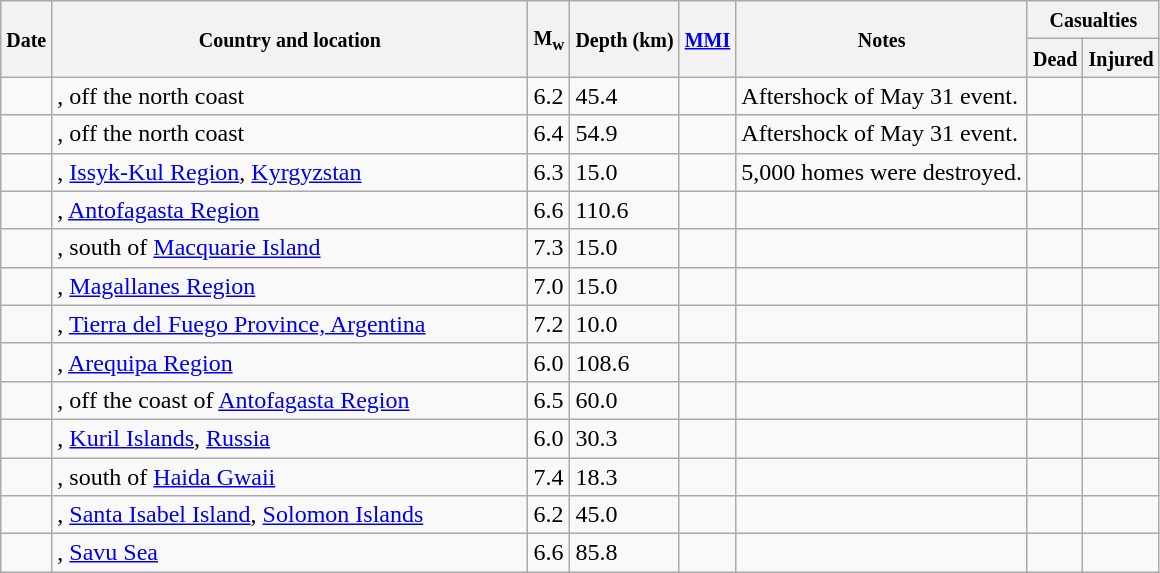<table class="wikitable sortable sort-under" style="border:1px black; margin-left:1em;">
<tr>
<th rowspan="2"><small>Date</small></th>
<th rowspan="2" style="width: 310px"><small>Country and location</small></th>
<th rowspan="2"><small>M<sub>w</sub></small></th>
<th rowspan="2"><small>Depth (km)</small></th>
<th rowspan="2"><small><a href='#'>MMI</a></small></th>
<th rowspan="2" class="unsortable"><small>Notes</small></th>
<th colspan="2"><small>Casualties</small></th>
</tr>
<tr>
<th><small>Dead</small></th>
<th><small>Injured</small></th>
</tr>
<tr>
<td></td>
<td>, off the north coast</td>
<td>6.2</td>
<td>45.4</td>
<td></td>
<td>Aftershock of May 31 event.</td>
<td></td>
<td></td>
</tr>
<tr>
<td></td>
<td>, off the north coast</td>
<td>6.4</td>
<td>54.9</td>
<td></td>
<td>Aftershock of May 31 event.</td>
<td></td>
<td></td>
</tr>
<tr>
<td></td>
<td>, <a href='#'>Issyk-Kul Region</a>, <a href='#'>Kyrgyzstan</a></td>
<td>6.3</td>
<td>15.0</td>
<td></td>
<td>5,000 homes were destroyed.</td>
<td></td>
<td></td>
</tr>
<tr>
<td></td>
<td>, <a href='#'>Antofagasta Region</a></td>
<td>6.6</td>
<td>110.6</td>
<td></td>
<td></td>
<td></td>
<td></td>
</tr>
<tr>
<td></td>
<td>, south of <a href='#'>Macquarie Island</a></td>
<td>7.3</td>
<td>15.0</td>
<td></td>
<td></td>
<td></td>
<td></td>
</tr>
<tr>
<td></td>
<td>, <a href='#'>Magallanes Region</a></td>
<td>7.0</td>
<td>15.0</td>
<td></td>
<td></td>
<td></td>
<td></td>
</tr>
<tr>
<td></td>
<td>, <a href='#'>Tierra del Fuego Province, Argentina</a></td>
<td>7.2</td>
<td>10.0</td>
<td></td>
<td></td>
<td></td>
<td></td>
</tr>
<tr>
<td></td>
<td>, <a href='#'>Arequipa Region</a></td>
<td>6.0</td>
<td>108.6</td>
<td></td>
<td></td>
<td></td>
<td></td>
</tr>
<tr>
<td></td>
<td>, off the coast of <a href='#'>Antofagasta Region</a></td>
<td>6.5</td>
<td>60.0</td>
<td></td>
<td></td>
<td></td>
<td></td>
</tr>
<tr>
<td></td>
<td>, <a href='#'>Kuril Islands</a>, <a href='#'>Russia</a></td>
<td>6.0</td>
<td>30.3</td>
<td></td>
<td></td>
<td></td>
<td></td>
</tr>
<tr>
<td></td>
<td>, south of <a href='#'>Haida Gwaii</a></td>
<td>7.4</td>
<td>18.3</td>
<td></td>
<td></td>
<td></td>
<td></td>
</tr>
<tr>
<td></td>
<td>, <a href='#'>Santa Isabel Island</a>, <a href='#'>Solomon Islands</a></td>
<td>6.2</td>
<td>45.0</td>
<td></td>
<td></td>
<td></td>
<td></td>
</tr>
<tr>
<td></td>
<td>, <a href='#'>Savu Sea</a></td>
<td>6.6</td>
<td>85.8</td>
<td></td>
<td></td>
<td></td>
<td></td>
</tr>
</table>
